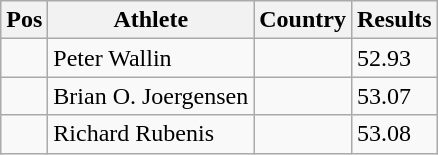<table class="wikitable">
<tr>
<th>Pos</th>
<th>Athlete</th>
<th>Country</th>
<th>Results</th>
</tr>
<tr>
<td align="center"></td>
<td>Peter Wallin</td>
<td></td>
<td>52.93</td>
</tr>
<tr>
<td align="center"></td>
<td>Brian O. Joergensen</td>
<td></td>
<td>53.07</td>
</tr>
<tr>
<td align="center"></td>
<td>Richard Rubenis</td>
<td></td>
<td>53.08</td>
</tr>
</table>
